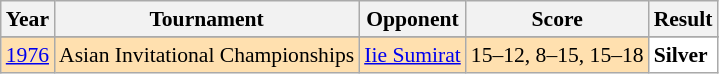<table class="sortable wikitable" style="font-size:90%;">
<tr>
<th>Year</th>
<th>Tournament</th>
<th>Opponent</th>
<th>Score</th>
<th>Result</th>
</tr>
<tr>
</tr>
<tr style="background:#FFE0AF">
<td align="center"><a href='#'>1976</a></td>
<td align="left">Asian Invitational Championships</td>
<td align="left"> <a href='#'>Iie Sumirat</a></td>
<td align="left">15–12, 8–15, 15–18</td>
<td style="text-align:left; background:white"> <strong>Silver</strong></td>
</tr>
</table>
